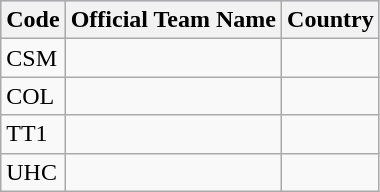<table class="wikitable">
<tr style="background:#ccccff;">
<th>Code</th>
<th>Official Team Name</th>
<th>Country</th>
</tr>
<tr>
<td>CSM</td>
<td></td>
<td></td>
</tr>
<tr>
<td>COL</td>
<td></td>
<td></td>
</tr>
<tr>
<td>TT1</td>
<td></td>
<td></td>
</tr>
<tr>
<td>UHC</td>
<td></td>
<td></td>
</tr>
</table>
